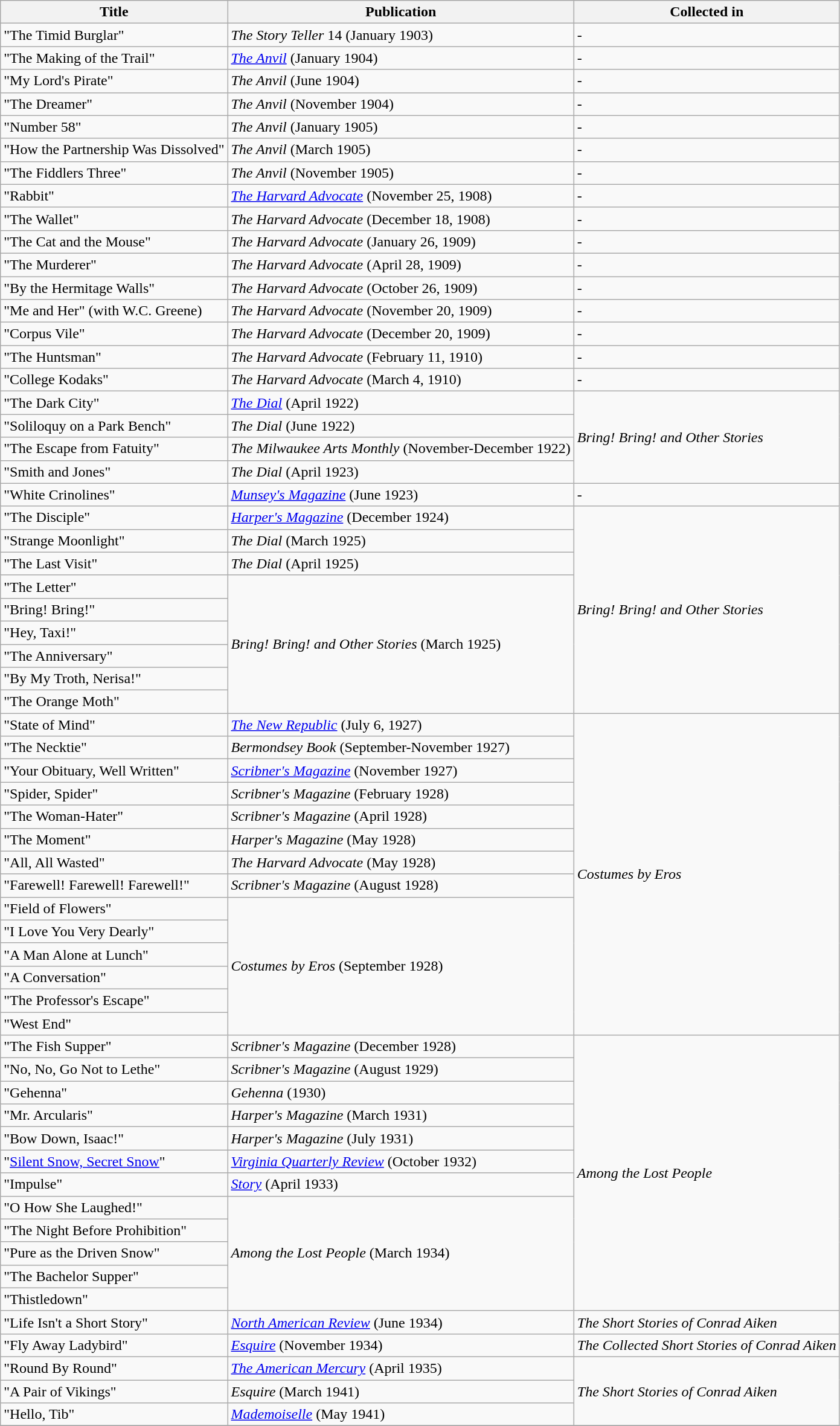<table class="wikitable">
<tr>
<th>Title</th>
<th>Publication</th>
<th>Collected in</th>
</tr>
<tr>
<td>"The Timid Burglar"</td>
<td><em>The Story Teller</em> 14 (January 1903)</td>
<td>-</td>
</tr>
<tr>
<td>"The Making of the Trail"</td>
<td><em><a href='#'>The Anvil</a></em> (January 1904)</td>
<td>-</td>
</tr>
<tr>
<td>"My Lord's Pirate"</td>
<td><em>The Anvil</em> (June 1904)</td>
<td>-</td>
</tr>
<tr>
<td>"The Dreamer"</td>
<td><em>The Anvil</em> (November 1904)</td>
<td>-</td>
</tr>
<tr>
<td>"Number 58"</td>
<td><em>The Anvil</em> (January 1905)</td>
<td>-</td>
</tr>
<tr>
<td>"How the Partnership Was Dissolved"</td>
<td><em>The Anvil</em> (March 1905)</td>
<td>-</td>
</tr>
<tr>
<td>"The Fiddlers Three"</td>
<td><em>The Anvil</em> (November 1905)</td>
<td>-</td>
</tr>
<tr>
<td>"Rabbit"</td>
<td><em><a href='#'>The Harvard Advocate</a></em> (November 25, 1908)</td>
<td>-</td>
</tr>
<tr>
<td>"The Wallet"</td>
<td><em>The Harvard Advocate</em> (December 18, 1908)</td>
<td>-</td>
</tr>
<tr>
<td>"The Cat and the Mouse"</td>
<td><em>The Harvard Advocate</em> (January 26, 1909)</td>
<td>-</td>
</tr>
<tr>
<td>"The Murderer"</td>
<td><em>The Harvard Advocate</em> (April 28, 1909)</td>
<td>-</td>
</tr>
<tr>
<td>"By the Hermitage Walls"</td>
<td><em>The Harvard Advocate</em> (October 26, 1909)</td>
<td>-</td>
</tr>
<tr>
<td>"Me and Her" (with W.C. Greene)</td>
<td><em>The Harvard Advocate</em> (November 20, 1909)</td>
<td>-</td>
</tr>
<tr>
<td>"Corpus Vile"</td>
<td><em>The Harvard Advocate</em> (December 20, 1909)</td>
<td>-</td>
</tr>
<tr>
<td>"The Huntsman"</td>
<td><em>The Harvard Advocate</em> (February 11, 1910)</td>
<td>-</td>
</tr>
<tr>
<td>"College Kodaks"</td>
<td><em>The Harvard Advocate</em> (March 4, 1910)</td>
<td>-</td>
</tr>
<tr>
<td>"The Dark City"</td>
<td><em><a href='#'>The Dial</a></em> (April 1922)</td>
<td rowspan=4><em>Bring! Bring! and Other Stories</em></td>
</tr>
<tr>
<td>"Soliloquy on a Park Bench"</td>
<td><em>The Dial</em> (June 1922)</td>
</tr>
<tr>
<td>"The Escape from Fatuity"</td>
<td><em>The Milwaukee Arts Monthly</em> (November-December 1922)</td>
</tr>
<tr>
<td>"Smith and Jones"</td>
<td><em>The Dial</em> (April 1923)</td>
</tr>
<tr>
<td>"White Crinolines"</td>
<td><em><a href='#'>Munsey's Magazine</a></em> (June 1923)</td>
<td>-</td>
</tr>
<tr>
<td>"The Disciple"</td>
<td><em><a href='#'>Harper's Magazine</a></em> (December 1924)</td>
<td rowspan=9><em>Bring! Bring! and Other Stories</em></td>
</tr>
<tr>
<td>"Strange Moonlight"</td>
<td><em>The Dial</em> (March 1925)</td>
</tr>
<tr>
<td>"The Last Visit"</td>
<td><em>The Dial</em> (April 1925)</td>
</tr>
<tr>
<td>"The Letter"</td>
<td rowspan=6><em>Bring! Bring! and Other Stories</em> (March 1925)</td>
</tr>
<tr>
<td>"Bring! Bring!"</td>
</tr>
<tr>
<td>"Hey, Taxi!"</td>
</tr>
<tr>
<td>"The Anniversary"</td>
</tr>
<tr>
<td>"By My Troth, Nerisa!"</td>
</tr>
<tr>
<td>"The Orange Moth"</td>
</tr>
<tr>
<td>"State of Mind"</td>
<td><em><a href='#'>The New Republic</a></em> (July 6, 1927)</td>
<td rowspan=14><em>Costumes by Eros</em></td>
</tr>
<tr>
<td>"The Necktie"</td>
<td><em>Bermondsey Book</em> (September-November 1927)</td>
</tr>
<tr>
<td>"Your Obituary, Well Written"</td>
<td><em><a href='#'>Scribner's Magazine</a></em> (November 1927)</td>
</tr>
<tr>
<td>"Spider, Spider"</td>
<td><em>Scribner's Magazine</em> (February 1928)</td>
</tr>
<tr>
<td>"The Woman-Hater"</td>
<td><em>Scribner's Magazine</em> (April 1928)</td>
</tr>
<tr>
<td>"The Moment"</td>
<td><em>Harper's Magazine</em> (May 1928)</td>
</tr>
<tr>
<td>"All, All Wasted"</td>
<td><em>The Harvard Advocate</em> (May 1928)</td>
</tr>
<tr>
<td>"Farewell! Farewell! Farewell!"</td>
<td><em>Scribner's Magazine</em> (August 1928)</td>
</tr>
<tr>
<td>"Field of Flowers"</td>
<td rowspan=6><em>Costumes by Eros</em> (September 1928)</td>
</tr>
<tr>
<td>"I Love You Very Dearly"</td>
</tr>
<tr>
<td>"A Man Alone at Lunch"</td>
</tr>
<tr>
<td>"A Conversation"</td>
</tr>
<tr>
<td>"The Professor's Escape"</td>
</tr>
<tr>
<td>"West End"</td>
</tr>
<tr>
<td>"The Fish Supper"</td>
<td><em>Scribner's Magazine</em> (December 1928)</td>
<td rowspan=12><em>Among the Lost People</em></td>
</tr>
<tr>
<td>"No, No, Go Not to Lethe"</td>
<td><em>Scribner's Magazine</em> (August 1929)</td>
</tr>
<tr>
<td>"Gehenna"</td>
<td><em>Gehenna</em> (1930)</td>
</tr>
<tr>
<td>"Mr. Arcularis"</td>
<td><em>Harper's Magazine</em> (March 1931)</td>
</tr>
<tr>
<td>"Bow Down, Isaac!"</td>
<td><em>Harper's Magazine</em> (July 1931)</td>
</tr>
<tr>
<td>"<a href='#'>Silent Snow, Secret Snow</a>"</td>
<td><em><a href='#'>Virginia Quarterly Review</a></em> (October 1932)</td>
</tr>
<tr>
<td>"Impulse"</td>
<td><em><a href='#'>Story</a></em> (April 1933)</td>
</tr>
<tr>
<td>"O How She Laughed!"</td>
<td rowspan=5><em>Among the Lost People</em> (March 1934)</td>
</tr>
<tr>
<td>"The Night Before Prohibition"</td>
</tr>
<tr>
<td>"Pure as the Driven Snow"</td>
</tr>
<tr>
<td>"The Bachelor Supper"</td>
</tr>
<tr>
<td>"Thistledown"</td>
</tr>
<tr>
<td>"Life Isn't a Short Story"</td>
<td><em><a href='#'>North American Review</a></em> (June 1934)</td>
<td><em>The Short Stories of Conrad Aiken</em></td>
</tr>
<tr>
<td>"Fly Away Ladybird"</td>
<td><em><a href='#'>Esquire</a></em> (November 1934)</td>
<td><em>The Collected Short Stories of Conrad Aiken</em></td>
</tr>
<tr>
<td>"Round By Round"</td>
<td><em><a href='#'>The American Mercury</a></em> (April 1935)</td>
<td rowspan=3><em>The Short Stories of Conrad Aiken</em></td>
</tr>
<tr>
<td>"A Pair of Vikings"</td>
<td><em>Esquire</em> (March 1941)</td>
</tr>
<tr>
<td>"Hello, Tib"</td>
<td><em><a href='#'>Mademoiselle</a></em> (May 1941)</td>
</tr>
<tr>
</tr>
</table>
